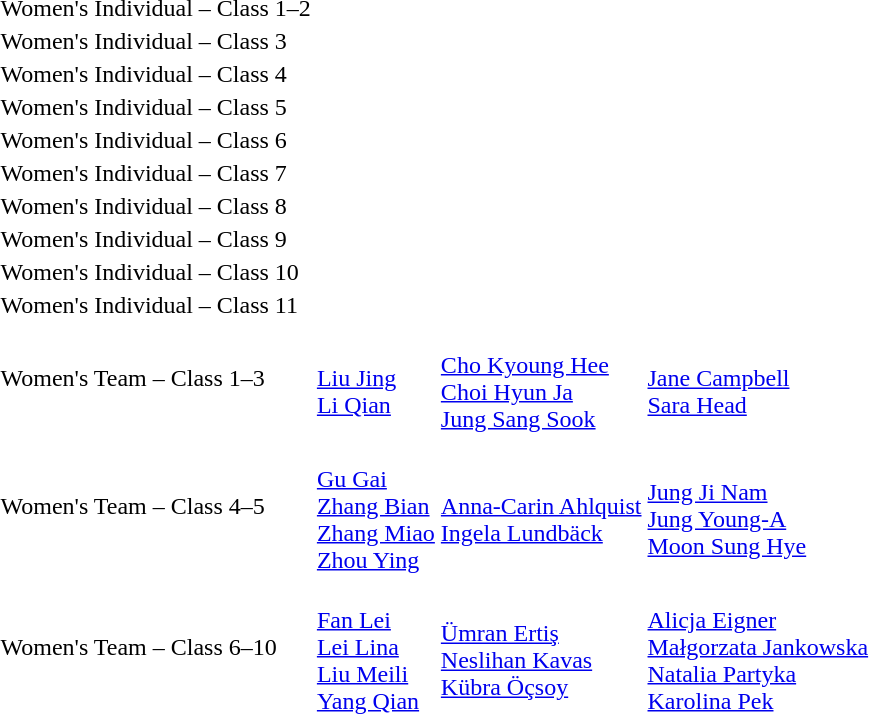<table>
<tr>
<td>Women's Individual – Class 1–2<br></td>
<td></td>
<td></td>
<td></td>
</tr>
<tr>
<td>Women's Individual – Class 3<br></td>
<td></td>
<td></td>
<td></td>
</tr>
<tr>
<td>Women's Individual – Class 4<br></td>
<td></td>
<td></td>
<td></td>
</tr>
<tr>
<td>Women's Individual – Class 5<br></td>
<td></td>
<td></td>
<td></td>
</tr>
<tr>
<td>Women's Individual – Class 6<br></td>
<td></td>
<td></td>
<td></td>
</tr>
<tr>
<td>Women's Individual – Class 7<br></td>
<td></td>
<td></td>
<td></td>
</tr>
<tr>
<td>Women's Individual – Class 8<br></td>
<td></td>
<td></td>
<td></td>
</tr>
<tr>
<td>Women's Individual – Class 9<br></td>
<td></td>
<td></td>
<td></td>
</tr>
<tr>
<td>Women's Individual – Class 10<br></td>
<td></td>
<td></td>
<td></td>
</tr>
<tr>
<td>Women's Individual – Class 11<br></td>
<td></td>
<td></td>
<td></td>
</tr>
<tr>
<td>Women's Team – Class 1–3<br></td>
<td><br><a href='#'>Liu Jing</a><br><a href='#'>Li Qian</a></td>
<td><br><a href='#'>Cho Kyoung Hee</a><br><a href='#'>Choi Hyun Ja</a><br><a href='#'>Jung Sang Sook</a></td>
<td><br><a href='#'>Jane Campbell</a><br><a href='#'>Sara Head</a></td>
</tr>
<tr>
<td>Women's Team – Class 4–5<br></td>
<td><br><a href='#'>Gu Gai</a><br><a href='#'>Zhang Bian</a><br><a href='#'>Zhang Miao</a><br><a href='#'>Zhou Ying</a></td>
<td><br><a href='#'>Anna-Carin Ahlquist</a><br><a href='#'>Ingela Lundbäck</a></td>
<td><br><a href='#'>Jung Ji Nam</a><br><a href='#'>Jung Young-A</a><br><a href='#'>Moon Sung Hye</a></td>
</tr>
<tr>
<td>Women's Team – Class 6–10<br></td>
<td><br><a href='#'>Fan Lei</a><br><a href='#'>Lei Lina</a><br><a href='#'>Liu Meili</a><br><a href='#'>Yang Qian</a></td>
<td><br><a href='#'>Ümran Ertiş</a><br><a href='#'>Neslihan Kavas</a><br><a href='#'>Kübra Öçsoy</a></td>
<td><br><a href='#'>Alicja Eigner</a><br><a href='#'>Małgorzata Jankowska</a><br><a href='#'>Natalia Partyka</a><br><a href='#'>Karolina Pek</a></td>
</tr>
</table>
